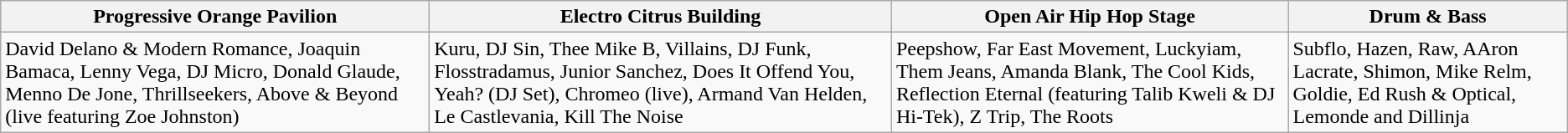<table class="wikitable">
<tr>
<th>Progressive Orange Pavilion</th>
<th>Electro Citrus Building</th>
<th>Open Air Hip Hop Stage</th>
<th>Drum & Bass</th>
</tr>
<tr>
<td>David Delano & Modern Romance, Joaquin Bamaca, Lenny Vega, DJ Micro, Donald Glaude, Menno De Jone, Thrillseekers, Above & Beyond (live featuring Zoe Johnston)</td>
<td>Kuru, DJ Sin, Thee Mike B, Villains, DJ Funk, Flosstradamus, Junior Sanchez, Does It Offend You, Yeah? (DJ Set), Chromeo (live), Armand Van Helden, Le Castlevania, Kill The Noise</td>
<td>Peepshow, Far East Movement, Luckyiam, Them Jeans, Amanda Blank, The Cool Kids, Reflection Eternal (featuring Talib Kweli & DJ Hi-Tek), Z Trip, The Roots</td>
<td>Subflo, Hazen, Raw, AAron Lacrate, Shimon, Mike Relm, Goldie, Ed Rush & Optical, Lemonde and Dillinja</td>
</tr>
</table>
